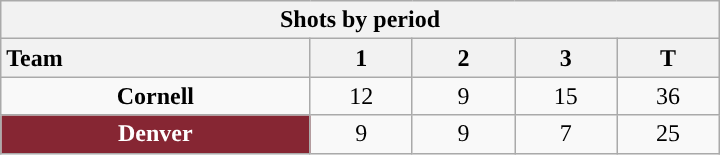<table class="wikitable" style="width:30em; text-align:right;">
<tr>
<th colspan=5>Shots by period</th>
</tr>
<tr>
<th style="width:10em; text-align:left;">Team</th>
<th style="width:3em;">1</th>
<th style="width:3em;">2</th>
<th style="width:3em;">3</th>
<th style="width:3em;">T</th>
</tr>
<tr>
<td align=center><strong>Cornell</strong></td>
<td align=center>12</td>
<td align=center>9</td>
<td align=center>15</td>
<td align=center>36</td>
</tr>
<tr>
<td align=center style="color:white; background:#862633; "><strong>Denver</strong></td>
<td align=center>9</td>
<td align=center>9</td>
<td align=center>7</td>
<td align=center>25</td>
</tr>
</table>
